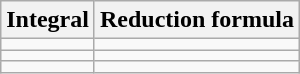<table class="wikitable">
<tr>
<th>Integral</th>
<th>Reduction formula</th>
</tr>
<tr>
<td></td>
<td></td>
</tr>
<tr>
<td></td>
<td></td>
</tr>
<tr>
<td></td>
<td></td>
</tr>
</table>
